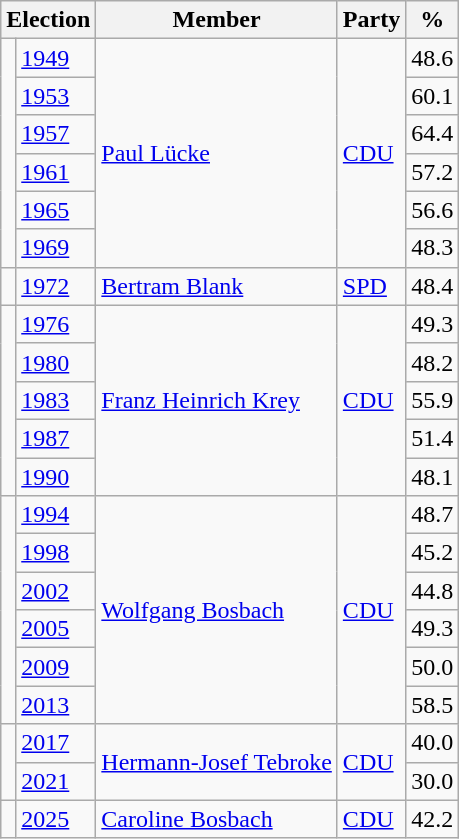<table class=wikitable>
<tr>
<th colspan=2>Election</th>
<th>Member</th>
<th>Party</th>
<th>%</th>
</tr>
<tr>
<td rowspan=6 bgcolor=></td>
<td><a href='#'>1949</a></td>
<td rowspan=6><a href='#'>Paul Lücke</a></td>
<td rowspan=6><a href='#'>CDU</a></td>
<td align=right>48.6</td>
</tr>
<tr>
<td><a href='#'>1953</a></td>
<td align=right>60.1</td>
</tr>
<tr>
<td><a href='#'>1957</a></td>
<td align=right>64.4</td>
</tr>
<tr>
<td><a href='#'>1961</a></td>
<td align=right>57.2</td>
</tr>
<tr>
<td><a href='#'>1965</a></td>
<td align=right>56.6</td>
</tr>
<tr>
<td><a href='#'>1969</a></td>
<td align=right>48.3</td>
</tr>
<tr>
<td bgcolor=></td>
<td><a href='#'>1972</a></td>
<td><a href='#'>Bertram Blank</a></td>
<td><a href='#'>SPD</a></td>
<td align=right>48.4</td>
</tr>
<tr>
<td rowspan=5 bgcolor=></td>
<td><a href='#'>1976</a></td>
<td rowspan=5><a href='#'>Franz Heinrich Krey</a></td>
<td rowspan=5><a href='#'>CDU</a></td>
<td align=right>49.3</td>
</tr>
<tr>
<td><a href='#'>1980</a></td>
<td align=right>48.2</td>
</tr>
<tr>
<td><a href='#'>1983</a></td>
<td align=right>55.9</td>
</tr>
<tr>
<td><a href='#'>1987</a></td>
<td align=right>51.4</td>
</tr>
<tr>
<td><a href='#'>1990</a></td>
<td align=right>48.1</td>
</tr>
<tr>
<td rowspan=6 bgcolor=></td>
<td><a href='#'>1994</a></td>
<td rowspan=6><a href='#'>Wolfgang Bosbach</a></td>
<td rowspan=6><a href='#'>CDU</a></td>
<td align=right>48.7</td>
</tr>
<tr>
<td><a href='#'>1998</a></td>
<td align=right>45.2</td>
</tr>
<tr>
<td><a href='#'>2002</a></td>
<td align=right>44.8</td>
</tr>
<tr>
<td><a href='#'>2005</a></td>
<td align=right>49.3</td>
</tr>
<tr>
<td><a href='#'>2009</a></td>
<td align=right>50.0</td>
</tr>
<tr>
<td><a href='#'>2013</a></td>
<td align=right>58.5</td>
</tr>
<tr>
<td rowspan=2 bgcolor=></td>
<td><a href='#'>2017</a></td>
<td rowspan=2><a href='#'>Hermann-Josef Tebroke</a></td>
<td rowspan=2><a href='#'>CDU</a></td>
<td align=right>40.0</td>
</tr>
<tr>
<td><a href='#'>2021</a></td>
<td align=right>30.0</td>
</tr>
<tr>
<td bgcolor=></td>
<td><a href='#'>2025</a></td>
<td><a href='#'>Caroline Bosbach</a></td>
<td><a href='#'>CDU</a></td>
<td align=right>42.2</td>
</tr>
</table>
